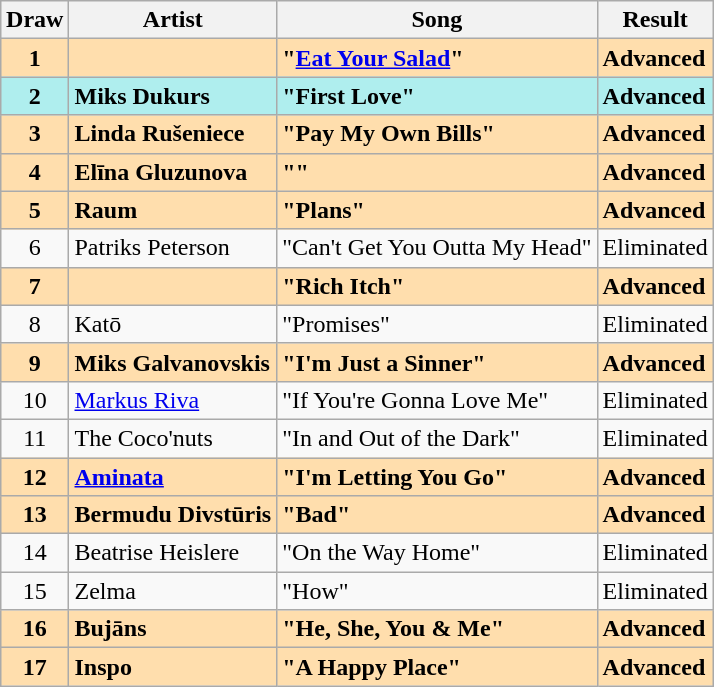<table class="sortable wikitable" style="margin: 1em auto 1em auto; text-align:center">
<tr>
<th>Draw</th>
<th>Artist</th>
<th>Song</th>
<th>Result</th>
</tr>
<tr style="font-weight:bold; background:navajowhite;">
<td>1</td>
<td align="left"></td>
<td align="left">"<a href='#'>Eat Your Salad</a>"</td>
<td align="left">Advanced</td>
</tr>
<tr style="font-weight:bold; background:paleturquoise;">
<td>2</td>
<td align="left">Miks Dukurs</td>
<td align="left">"First Love"</td>
<td align="left">Advanced</td>
</tr>
<tr style="font-weight:bold; background:navajowhite;">
<td>3</td>
<td align="left">Linda Rušeniece</td>
<td align="left">"Pay My Own Bills"</td>
<td align="left">Advanced</td>
</tr>
<tr style="font-weight:bold; background:navajowhite;">
<td>4</td>
<td align="left">Elīna Gluzunova</td>
<td align="left">""</td>
<td align="left">Advanced</td>
</tr>
<tr style="font-weight:bold; background:navajowhite;">
<td>5</td>
<td align="left">Raum</td>
<td align="left">"Plans"</td>
<td align="left">Advanced</td>
</tr>
<tr>
<td>6</td>
<td align="left">Patriks Peterson</td>
<td align="left">"Can't Get You Outta My Head"</td>
<td align="left">Eliminated</td>
</tr>
<tr style="font-weight:bold; background:navajowhite;">
<td>7</td>
<td align="left"></td>
<td align="left">"Rich Itch"</td>
<td align="left">Advanced</td>
</tr>
<tr>
<td>8</td>
<td align="left">Katō</td>
<td align="left">"Promises"</td>
<td align="left">Eliminated</td>
</tr>
<tr style="font-weight:bold; background:navajowhite;">
<td>9</td>
<td align="left">Miks Galvanovskis</td>
<td align="left">"I'm Just a Sinner"</td>
<td align="left">Advanced</td>
</tr>
<tr>
<td>10</td>
<td align="left"><a href='#'>Markus Riva</a></td>
<td align="left">"If You're Gonna Love Me"</td>
<td align="left">Eliminated</td>
</tr>
<tr>
<td>11</td>
<td align="left">The Coco'nuts</td>
<td align="left">"In and Out of the Dark"</td>
<td align="left">Eliminated</td>
</tr>
<tr style="font-weight:bold; background:navajowhite;">
<td>12</td>
<td align="left"><a href='#'>Aminata</a></td>
<td align="left">"I'm Letting You Go"</td>
<td align="left">Advanced</td>
</tr>
<tr style="font-weight:bold; background:navajowhite;">
<td>13</td>
<td align="left">Bermudu Divstūris</td>
<td align="left">"Bad"</td>
<td align="left">Advanced</td>
</tr>
<tr>
<td>14</td>
<td align="left">Beatrise Heislere</td>
<td align="left">"On the Way Home"</td>
<td align="left">Eliminated</td>
</tr>
<tr>
<td>15</td>
<td align="left">Zelma</td>
<td align="left">"How"</td>
<td align="left">Eliminated</td>
</tr>
<tr style="font-weight:bold; background:navajowhite;">
<td>16</td>
<td align="left">Bujāns</td>
<td align="left">"He, She, You & Me"</td>
<td align="left">Advanced</td>
</tr>
<tr style="font-weight:bold; background:navajowhite;">
<td>17</td>
<td align="left">Inspo</td>
<td align="left">"A Happy Place"</td>
<td align="left">Advanced</td>
</tr>
</table>
